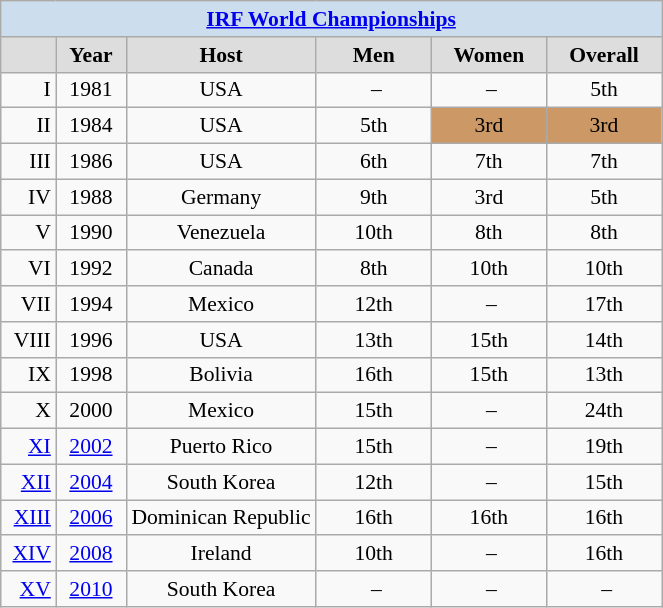<table class="wikitable" style=font-size:90%>
<tr align=center style="background:#ccddee;">
<td colspan=6><strong><a href='#'>IRF World Championships</a></strong></td>
</tr>
<tr align=center bgcolor="#dddddd">
<td width=30></td>
<td width=40><strong>Year</strong></td>
<td width=120><strong>Host</strong></td>
<td width=70><strong>Men</strong></td>
<td width=70><strong>Women</strong></td>
<td width=70><strong>Overall</strong></td>
</tr>
<tr align="center">
<td align="right">I</td>
<td align="center">1981</td>
<td align="center">USA</td>
<td> –</td>
<td> –</td>
<td>5th</td>
</tr>
<tr align="center">
<td align="right">II</td>
<td align="center">1984</td>
<td align="center">USA</td>
<td>5th</td>
<td bgcolor="cc9966">3rd</td>
<td bgcolor="cc9966">3rd</td>
</tr>
<tr align="center">
<td align="right">III</td>
<td align="center">1986</td>
<td align="center">USA</td>
<td>6th</td>
<td>7th</td>
<td>7th</td>
</tr>
<tr align="center">
<td align="right">IV</td>
<td align="center">1988</td>
<td align="center">Germany</td>
<td>9th</td>
<td>3rd</td>
<td>5th</td>
</tr>
<tr align="center">
<td align="right">V</td>
<td align="center">1990</td>
<td align="center">Venezuela</td>
<td>10th</td>
<td>8th</td>
<td>8th</td>
</tr>
<tr align="center">
<td align="right">VI</td>
<td align="center">1992</td>
<td align="center">Canada</td>
<td>8th</td>
<td>10th</td>
<td>10th</td>
</tr>
<tr align="center">
<td align="right">VII</td>
<td align="center">1994</td>
<td align="center">Mexico</td>
<td>12th</td>
<td> –</td>
<td>17th</td>
</tr>
<tr align="center">
<td align="right">VIII</td>
<td align="center">1996</td>
<td align="center">USA</td>
<td>13th</td>
<td>15th</td>
<td>14th</td>
</tr>
<tr align="center">
<td align="right">IX</td>
<td align="center">1998</td>
<td align="center">Bolivia</td>
<td>16th</td>
<td>15th</td>
<td>13th</td>
</tr>
<tr align="center">
<td align="right">X</td>
<td align="center">2000</td>
<td align="center">Mexico</td>
<td>15th</td>
<td> –</td>
<td>24th</td>
</tr>
<tr align="center">
<td align="right"><a href='#'>XI</a></td>
<td align="center"><a href='#'>2002</a></td>
<td align="center">Puerto Rico</td>
<td>15th</td>
<td> –</td>
<td>19th</td>
</tr>
<tr align="center">
<td align="right"><a href='#'>XII</a></td>
<td align="center"><a href='#'>2004</a></td>
<td align="center">South Korea</td>
<td>12th</td>
<td> –</td>
<td>15th</td>
</tr>
<tr align="center">
<td align="right"><a href='#'>XIII</a></td>
<td align="center"><a href='#'>2006</a></td>
<td align="center">Dominican Republic</td>
<td>16th</td>
<td>16th</td>
<td>16th</td>
</tr>
<tr align="center">
<td align="right"><a href='#'>XIV</a></td>
<td align="center"><a href='#'>2008</a></td>
<td align="center">Ireland</td>
<td>10th</td>
<td> –</td>
<td>16th</td>
</tr>
<tr align="center">
<td align="right"><a href='#'>XV</a></td>
<td align="center"><a href='#'>2010</a></td>
<td align="center">South Korea</td>
<td> –</td>
<td> –</td>
<td> –</td>
</tr>
</table>
